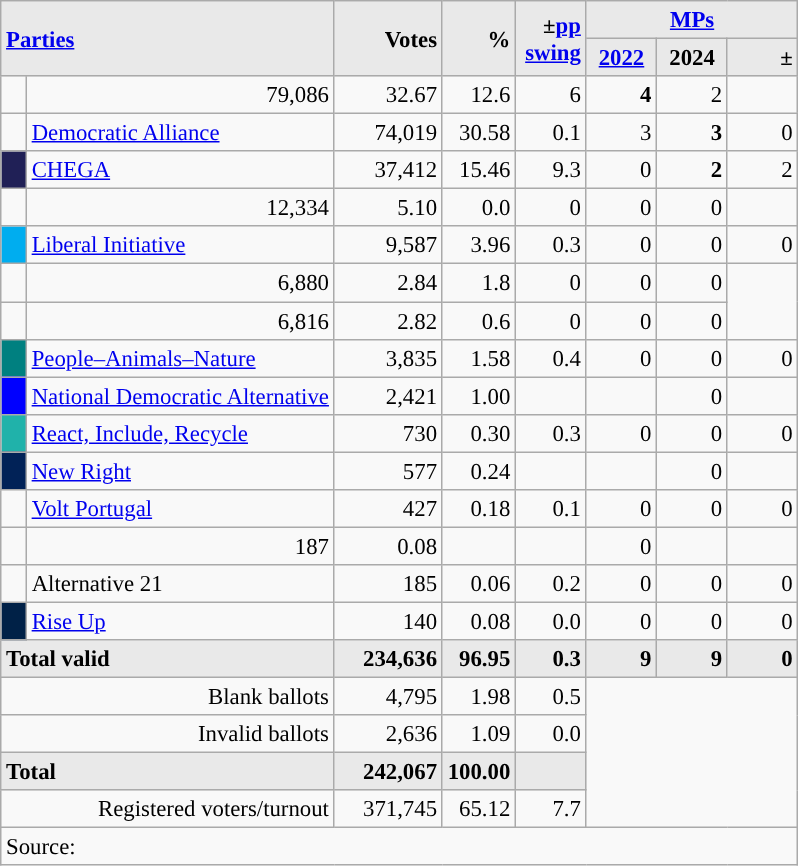<table class="wikitable" style="text-align:right; font-size:95%;">
<tr>
<th rowspan="2" colspan="2" style="background:#e9e9e9; text-align:left;" alignleft><a href='#'>Parties</a></th>
<th rowspan="2" style="background:#e9e9e9; text-align:right;">Votes</th>
<th rowspan="2" style="background:#e9e9e9; text-align:right;">%</th>
<th rowspan="2" style="background:#e9e9e9; text-align:right;">±<a href='#'>pp</a> <a href='#'>swing</a></th>
<th colspan="3" style="background:#e9e9e9; text-align:center;"><a href='#'>MPs</a></th>
</tr>
<tr style="background-color:#E9E9E9">
<th style="background-color:#E9E9E9;text-align:center;"><a href='#'>2022</a></th>
<th style="background-color:#E9E9E9;text-align:center;">2024</th>
<th style="background:#e9e9e9; text-align:right;">±</th>
</tr>
<tr>
<td></td>
<td>79,086</td>
<td>32.67</td>
<td>12.6</td>
<td>6</td>
<td><strong>4</strong></td>
<td>2</td>
</tr>
<tr>
<td style="width: 10px"></td>
<td align="left"><a href='#'>Democratic Alliance</a> </td>
<td>74,019</td>
<td>30.58</td>
<td>0.1</td>
<td>3</td>
<td><strong>3</strong></td>
<td>0</td>
</tr>
<tr>
<td style="width: 10px" bgcolor="#202056" align="center"></td>
<td align="left"><a href='#'>CHEGA</a></td>
<td>37,412</td>
<td>15.46</td>
<td>9.3</td>
<td>0</td>
<td><strong>2</strong></td>
<td>2</td>
</tr>
<tr>
<td></td>
<td>12,334</td>
<td>5.10</td>
<td>0.0</td>
<td>0</td>
<td>0</td>
<td>0</td>
</tr>
<tr>
<td style="width: 10px" bgcolor="#00ADEF" align="center"></td>
<td align="left"><a href='#'>Liberal Initiative</a></td>
<td>9,587</td>
<td>3.96</td>
<td>0.3</td>
<td>0</td>
<td>0</td>
<td>0</td>
</tr>
<tr>
<td></td>
<td>6,880</td>
<td>2.84</td>
<td>1.8</td>
<td>0</td>
<td>0</td>
<td>0</td>
</tr>
<tr>
<td></td>
<td>6,816</td>
<td>2.82</td>
<td>0.6</td>
<td>0</td>
<td>0</td>
<td>0</td>
</tr>
<tr>
<td style="width: 10px" bgcolor="teal" align="center"></td>
<td align="left"><a href='#'>People–Animals–Nature</a></td>
<td>3,835</td>
<td>1.58</td>
<td>0.4</td>
<td>0</td>
<td>0</td>
<td>0</td>
</tr>
<tr>
<td style="width: 10px" bgcolor="blue" align="center"></td>
<td align="left"><a href='#'>National Democratic Alternative</a></td>
<td>2,421</td>
<td>1.00</td>
<td></td>
<td></td>
<td>0</td>
<td></td>
</tr>
<tr>
<td style="width: 10px" bgcolor="LightSeaGreen" align="center"></td>
<td align="left"><a href='#'>React, Include, Recycle</a></td>
<td>730</td>
<td>0.30</td>
<td>0.3</td>
<td>0</td>
<td>0</td>
<td>0</td>
</tr>
<tr>
<td style="width: 10px" bgcolor="#012257" align="center"></td>
<td align="left"><a href='#'>New Right</a></td>
<td>577</td>
<td>0.24</td>
<td></td>
<td></td>
<td>0</td>
<td></td>
</tr>
<tr>
<td style="width: 10px"></td>
<td align="left"><a href='#'>Volt Portugal</a></td>
<td>427</td>
<td>0.18</td>
<td>0.1</td>
<td>0</td>
<td>0</td>
<td>0</td>
</tr>
<tr>
<td></td>
<td>187</td>
<td>0.08</td>
<td></td>
<td></td>
<td>0</td>
<td></td>
</tr>
<tr>
<td style="width: 10px"></td>
<td align="left">Alternative 21 </td>
<td>185</td>
<td>0.06</td>
<td>0.2</td>
<td>0</td>
<td>0</td>
<td>0</td>
</tr>
<tr>
<td style="width: 10px" bgcolor="#002147" align="center"></td>
<td align="left"><a href='#'>Rise Up</a></td>
<td>140</td>
<td>0.08</td>
<td>0.0</td>
<td>0</td>
<td>0</td>
<td>0</td>
</tr>
<tr>
<td colspan=2 align=left style="background-color:#E9E9E9"><strong>Total valid</strong></td>
<td width="65" align="right" style="background-color:#E9E9E9"><strong>234,636</strong></td>
<td width="40" align="right" style="background-color:#E9E9E9"><strong>96.95</strong></td>
<td width="40" align="right" style="background-color:#E9E9E9"><strong>0.3</strong></td>
<td width="40" align="right" style="background-color:#E9E9E9"><strong>9</strong></td>
<td width="40" align="right" style="background-color:#E9E9E9"><strong>9</strong></td>
<td width="40" align="right" style="background-color:#E9E9E9"><strong>0</strong></td>
</tr>
<tr>
<td colspan=2>Blank ballots</td>
<td>4,795</td>
<td>1.98</td>
<td>0.5</td>
<td colspan="3" rowspan="4"></td>
</tr>
<tr>
<td colspan=2>Invalid ballots</td>
<td>2,636</td>
<td>1.09</td>
<td>0.0</td>
</tr>
<tr>
<td colspan=2 align=left style="background-color:#E9E9E9"><strong>Total</strong></td>
<td width="50" align="right" style="background-color:#E9E9E9"><strong>242,067</strong></td>
<td width="40" align="right" style="background-color:#E9E9E9"><strong>100.00</strong></td>
<td width="40" align="right" style="background-color:#E9E9E9"></td>
</tr>
<tr>
<td colspan=2>Registered voters/turnout</td>
<td>371,745</td>
<td>65.12</td>
<td>7.7</td>
</tr>
<tr>
<td colspan=8 align=left>Source: </td>
</tr>
</table>
